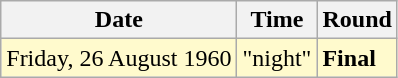<table class="wikitable">
<tr>
<th>Date</th>
<th>Time</th>
<th>Round</th>
</tr>
<tr style=background:lemonchiffon>
<td>Friday, 26 August 1960</td>
<td>"night"</td>
<td><strong>Final</strong></td>
</tr>
</table>
